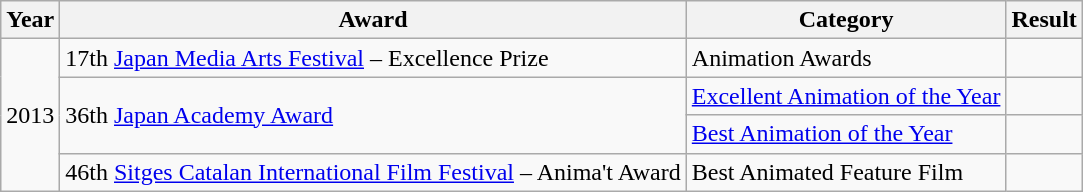<table class="wikitable">
<tr>
<th>Year</th>
<th>Award</th>
<th>Category</th>
<th>Result</th>
</tr>
<tr>
<td rowspan=4>2013</td>
<td>17th <a href='#'>Japan Media Arts Festival</a> – Excellence Prize</td>
<td>Animation Awards</td>
<td></td>
</tr>
<tr>
<td rowspan=2>36th <a href='#'>Japan Academy Award</a></td>
<td><a href='#'>Excellent Animation of the Year</a></td>
<td></td>
</tr>
<tr>
<td><a href='#'>Best Animation of the Year</a></td>
<td></td>
</tr>
<tr>
<td>46th <a href='#'>Sitges Catalan International Film Festival</a> – Anima't Award</td>
<td>Best Animated Feature Film</td>
<td></td>
</tr>
</table>
